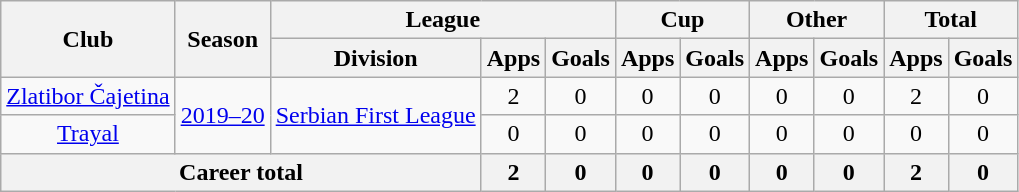<table class="wikitable" style="text-align: center">
<tr>
<th rowspan="2">Club</th>
<th rowspan="2">Season</th>
<th colspan="3">League</th>
<th colspan="2">Cup</th>
<th colspan="2">Other</th>
<th colspan="2">Total</th>
</tr>
<tr>
<th>Division</th>
<th>Apps</th>
<th>Goals</th>
<th>Apps</th>
<th>Goals</th>
<th>Apps</th>
<th>Goals</th>
<th>Apps</th>
<th>Goals</th>
</tr>
<tr>
<td><a href='#'>Zlatibor Čajetina</a></td>
<td rowspan="2"><a href='#'>2019–20</a></td>
<td rowspan="2"><a href='#'>Serbian First League</a></td>
<td>2</td>
<td>0</td>
<td>0</td>
<td>0</td>
<td>0</td>
<td>0</td>
<td>2</td>
<td>0</td>
</tr>
<tr>
<td><a href='#'>Trayal</a></td>
<td>0</td>
<td>0</td>
<td>0</td>
<td>0</td>
<td>0</td>
<td>0</td>
<td>0</td>
<td>0</td>
</tr>
<tr>
<th colspan=3>Career total</th>
<th>2</th>
<th>0</th>
<th>0</th>
<th>0</th>
<th>0</th>
<th>0</th>
<th>2</th>
<th>0</th>
</tr>
</table>
